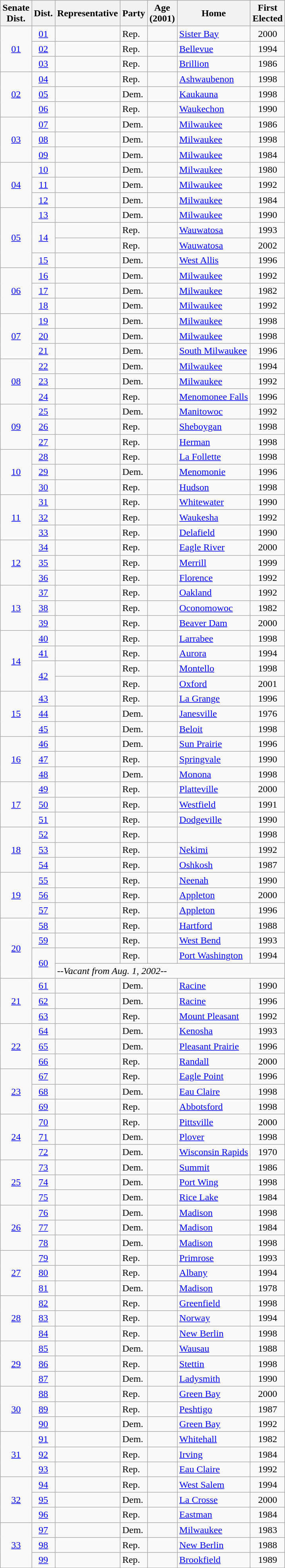<table class="wikitable sortable">
<tr>
<th>Senate<br>Dist.</th>
<th>Dist.</th>
<th>Representative</th>
<th>Party</th>
<th>Age<br>(2001)</th>
<th>Home</th>
<th>First<br>Elected</th>
</tr>
<tr>
<td align="center" rowspan="3"><a href='#'>01</a></td>
<td align="center"><a href='#'>01</a></td>
<td></td>
<td>Rep.</td>
<td align="center"></td>
<td><a href='#'>Sister Bay</a></td>
<td align="center">2000</td>
</tr>
<tr>
<td align="center"><a href='#'>02</a></td>
<td></td>
<td>Rep.</td>
<td align="center"></td>
<td><a href='#'>Bellevue</a></td>
<td align="center">1994</td>
</tr>
<tr>
<td align="center"><a href='#'>03</a></td>
<td></td>
<td>Rep.</td>
<td align="center"></td>
<td><a href='#'>Brillion</a></td>
<td align="center">1986</td>
</tr>
<tr>
<td align="center" rowspan="3"><a href='#'>02</a></td>
<td align="center"><a href='#'>04</a></td>
<td></td>
<td>Rep.</td>
<td align="center"></td>
<td><a href='#'>Ashwaubenon</a></td>
<td align="center">1998</td>
</tr>
<tr>
<td align="center"><a href='#'>05</a></td>
<td></td>
<td>Dem.</td>
<td align="center"></td>
<td><a href='#'>Kaukauna</a></td>
<td align="center">1998</td>
</tr>
<tr>
<td align="center"><a href='#'>06</a></td>
<td></td>
<td>Rep.</td>
<td align="center"></td>
<td><a href='#'>Waukechon</a></td>
<td align="center">1990</td>
</tr>
<tr>
<td align="center" rowspan="3"><a href='#'>03</a></td>
<td align="center"><a href='#'>07</a></td>
<td></td>
<td>Dem.</td>
<td align="center"></td>
<td><a href='#'>Milwaukee</a></td>
<td align="center">1986</td>
</tr>
<tr>
<td align="center"><a href='#'>08</a></td>
<td></td>
<td>Dem.</td>
<td align="center"></td>
<td><a href='#'>Milwaukee</a></td>
<td align="center">1998</td>
</tr>
<tr>
<td align="center"><a href='#'>09</a></td>
<td></td>
<td>Dem.</td>
<td align="center"></td>
<td><a href='#'>Milwaukee</a></td>
<td align="center">1984</td>
</tr>
<tr>
<td align="center" rowspan="3"><a href='#'>04</a></td>
<td align="center"><a href='#'>10</a></td>
<td></td>
<td>Dem.</td>
<td align="center"></td>
<td><a href='#'>Milwaukee</a></td>
<td align="center">1980</td>
</tr>
<tr>
<td align="center"><a href='#'>11</a></td>
<td></td>
<td>Dem.</td>
<td align="center"></td>
<td><a href='#'>Milwaukee</a></td>
<td align="center">1992</td>
</tr>
<tr>
<td align="center"><a href='#'>12</a></td>
<td></td>
<td>Dem.</td>
<td align="center"></td>
<td><a href='#'>Milwaukee</a></td>
<td align="center">1984</td>
</tr>
<tr>
<td align="center" rowspan="4"><a href='#'>05</a></td>
<td align="center"><a href='#'>13</a></td>
<td></td>
<td>Dem.</td>
<td align="center"></td>
<td><a href='#'>Milwaukee</a></td>
<td align="center">1990</td>
</tr>
<tr>
<td rowspan="2" align="center"><a href='#'>14</a></td>
<td> </td>
<td>Rep.</td>
<td align="center"></td>
<td><a href='#'>Wauwatosa</a></td>
<td align="center">1993</td>
</tr>
<tr>
<td> </td>
<td>Rep.</td>
<td align="center"></td>
<td><a href='#'>Wauwatosa</a></td>
<td align="center">2002</td>
</tr>
<tr>
<td align="center"><a href='#'>15</a></td>
<td></td>
<td>Dem.</td>
<td align="center"></td>
<td><a href='#'>West Allis</a></td>
<td align="center">1996</td>
</tr>
<tr>
<td align="center" rowspan="3"><a href='#'>06</a></td>
<td align="center"><a href='#'>16</a></td>
<td></td>
<td>Dem.</td>
<td align="center"></td>
<td><a href='#'>Milwaukee</a></td>
<td align="center">1992</td>
</tr>
<tr>
<td align="center"><a href='#'>17</a></td>
<td></td>
<td>Dem.</td>
<td align="center"></td>
<td><a href='#'>Milwaukee</a></td>
<td align="center">1982</td>
</tr>
<tr>
<td align="center"><a href='#'>18</a></td>
<td></td>
<td>Dem.</td>
<td align="center"></td>
<td><a href='#'>Milwaukee</a></td>
<td align="center">1992</td>
</tr>
<tr>
<td align="center" rowspan="3"><a href='#'>07</a></td>
<td align="center"><a href='#'>19</a></td>
<td></td>
<td>Dem.</td>
<td align="center"></td>
<td><a href='#'>Milwaukee</a></td>
<td align="center">1998</td>
</tr>
<tr>
<td align="center"><a href='#'>20</a></td>
<td></td>
<td>Dem.</td>
<td align="center"></td>
<td><a href='#'>Milwaukee</a></td>
<td align="center">1998</td>
</tr>
<tr>
<td align="center"><a href='#'>21</a></td>
<td></td>
<td>Dem.</td>
<td align="center"></td>
<td><a href='#'>South Milwaukee</a></td>
<td align="center">1996</td>
</tr>
<tr>
<td align="center" rowspan="3"><a href='#'>08</a></td>
<td align="center"><a href='#'>22</a></td>
<td></td>
<td>Dem.</td>
<td align="center"></td>
<td><a href='#'>Milwaukee</a></td>
<td align="center">1994</td>
</tr>
<tr>
<td align="center"><a href='#'>23</a></td>
<td></td>
<td>Dem.</td>
<td align="center"></td>
<td><a href='#'>Milwaukee</a></td>
<td align="center">1992</td>
</tr>
<tr>
<td align="center"><a href='#'>24</a></td>
<td></td>
<td>Rep.</td>
<td align="center"></td>
<td><a href='#'>Menomonee Falls</a></td>
<td align="center">1996</td>
</tr>
<tr>
<td align="center" rowspan="3"><a href='#'>09</a></td>
<td align="center"><a href='#'>25</a></td>
<td></td>
<td>Dem.</td>
<td align="center"></td>
<td><a href='#'>Manitowoc</a></td>
<td align="center">1992</td>
</tr>
<tr>
<td align="center"><a href='#'>26</a></td>
<td></td>
<td>Rep.</td>
<td align="center"></td>
<td><a href='#'>Sheboygan</a></td>
<td align="center">1998</td>
</tr>
<tr>
<td align="center"><a href='#'>27</a></td>
<td></td>
<td>Rep.</td>
<td align="center"></td>
<td><a href='#'>Herman</a></td>
<td align="center">1998</td>
</tr>
<tr>
<td align="center" rowspan="3"><a href='#'>10</a></td>
<td align="center"><a href='#'>28</a></td>
<td></td>
<td>Rep.</td>
<td align="center"></td>
<td><a href='#'>La Follette</a></td>
<td align="center">1998</td>
</tr>
<tr>
<td align="center"><a href='#'>29</a></td>
<td></td>
<td>Dem.</td>
<td align="center"></td>
<td><a href='#'>Menomonie</a></td>
<td align="center">1996</td>
</tr>
<tr>
<td align="center"><a href='#'>30</a></td>
<td></td>
<td>Rep.</td>
<td align="center"></td>
<td><a href='#'>Hudson</a></td>
<td align="center">1998</td>
</tr>
<tr>
<td align="center" rowspan="3"><a href='#'>11</a></td>
<td align="center"><a href='#'>31</a></td>
<td></td>
<td>Rep.</td>
<td align="center"></td>
<td><a href='#'>Whitewater</a></td>
<td align="center">1990</td>
</tr>
<tr>
<td align="center"><a href='#'>32</a></td>
<td></td>
<td>Rep.</td>
<td align="center"></td>
<td><a href='#'>Waukesha</a></td>
<td align="center">1992</td>
</tr>
<tr>
<td align="center"><a href='#'>33</a></td>
<td></td>
<td>Rep.</td>
<td align="center"></td>
<td><a href='#'>Delafield</a></td>
<td align="center">1990</td>
</tr>
<tr>
<td align="center" rowspan="3"><a href='#'>12</a></td>
<td align="center"><a href='#'>34</a></td>
<td></td>
<td>Rep.</td>
<td align="center"></td>
<td><a href='#'>Eagle River</a></td>
<td align="center">2000</td>
</tr>
<tr>
<td align="center"><a href='#'>35</a></td>
<td></td>
<td>Rep.</td>
<td align="center"></td>
<td><a href='#'>Merrill</a></td>
<td align="center">1999</td>
</tr>
<tr>
<td align="center"><a href='#'>36</a></td>
<td></td>
<td>Rep.</td>
<td align="center"></td>
<td><a href='#'>Florence</a></td>
<td align="center">1992</td>
</tr>
<tr>
<td align="center" rowspan="3"><a href='#'>13</a></td>
<td align="center"><a href='#'>37</a></td>
<td></td>
<td>Rep.</td>
<td align="center"></td>
<td><a href='#'>Oakland</a></td>
<td align="center">1992</td>
</tr>
<tr>
<td align="center"><a href='#'>38</a></td>
<td></td>
<td>Rep.</td>
<td align="center"></td>
<td><a href='#'>Oconomowoc</a></td>
<td align="center">1982</td>
</tr>
<tr>
<td align="center"><a href='#'>39</a></td>
<td></td>
<td>Rep.</td>
<td align="center"></td>
<td><a href='#'>Beaver Dam</a></td>
<td align="center">2000</td>
</tr>
<tr>
<td align="center" rowspan="4"><a href='#'>14</a></td>
<td align="center"><a href='#'>40</a></td>
<td></td>
<td>Rep.</td>
<td align="center"></td>
<td><a href='#'>Larrabee</a></td>
<td align="center">1998</td>
</tr>
<tr>
<td align="center"><a href='#'>41</a></td>
<td></td>
<td>Rep.</td>
<td align="center"></td>
<td><a href='#'>Aurora</a></td>
<td align="center">1994</td>
</tr>
<tr>
<td rowspan="2" align="center"><a href='#'>42</a></td>
<td> </td>
<td>Rep.</td>
<td align="center"></td>
<td><a href='#'>Montello</a></td>
<td align="center">1998</td>
</tr>
<tr>
<td> </td>
<td>Rep.</td>
<td align="center"></td>
<td><a href='#'>Oxford</a></td>
<td align="center">2001</td>
</tr>
<tr>
<td align="center" rowspan="3"><a href='#'>15</a></td>
<td align="center"><a href='#'>43</a></td>
<td></td>
<td>Rep.</td>
<td align="center"></td>
<td><a href='#'>La Grange</a></td>
<td align="center">1996</td>
</tr>
<tr>
<td align="center"><a href='#'>44</a></td>
<td></td>
<td>Dem.</td>
<td align="center"></td>
<td><a href='#'>Janesville</a></td>
<td align="center">1976</td>
</tr>
<tr>
<td align="center"><a href='#'>45</a></td>
<td></td>
<td>Dem.</td>
<td align="center"></td>
<td><a href='#'>Beloit</a></td>
<td align="center">1998</td>
</tr>
<tr>
<td align="center" rowspan="3"><a href='#'>16</a></td>
<td align="center"><a href='#'>46</a></td>
<td></td>
<td>Dem.</td>
<td align="center"></td>
<td><a href='#'>Sun Prairie</a></td>
<td align="center">1996</td>
</tr>
<tr>
<td align="center"><a href='#'>47</a></td>
<td></td>
<td>Rep.</td>
<td align="center"></td>
<td><a href='#'>Springvale</a></td>
<td align="center">1990</td>
</tr>
<tr>
<td align="center"><a href='#'>48</a></td>
<td></td>
<td>Dem.</td>
<td align="center"></td>
<td><a href='#'>Monona</a></td>
<td align="center">1998</td>
</tr>
<tr>
<td align="center" rowspan="3"><a href='#'>17</a></td>
<td align="center"><a href='#'>49</a></td>
<td></td>
<td>Rep.</td>
<td align="center"></td>
<td><a href='#'>Platteville</a></td>
<td align="center">2000</td>
</tr>
<tr>
<td align="center"><a href='#'>50</a></td>
<td></td>
<td>Rep.</td>
<td align="center"></td>
<td><a href='#'>Westfield</a></td>
<td align="center">1991</td>
</tr>
<tr>
<td align="center"><a href='#'>51</a></td>
<td></td>
<td>Rep.</td>
<td align="center"></td>
<td><a href='#'>Dodgeville</a></td>
<td align="center">1990</td>
</tr>
<tr>
<td align="center" rowspan="3"><a href='#'>18</a></td>
<td align="center"><a href='#'>52</a></td>
<td></td>
<td>Rep.</td>
<td align="center"></td>
<td></td>
<td align="center">1998</td>
</tr>
<tr>
<td align="center"><a href='#'>53</a></td>
<td></td>
<td>Rep.</td>
<td align="center"></td>
<td><a href='#'>Nekimi</a></td>
<td align="center">1992</td>
</tr>
<tr>
<td align="center"><a href='#'>54</a></td>
<td></td>
<td>Rep.</td>
<td align="center"></td>
<td><a href='#'>Oshkosh</a></td>
<td align="center">1987</td>
</tr>
<tr>
<td align="center" rowspan="3"><a href='#'>19</a></td>
<td align="center"><a href='#'>55</a></td>
<td></td>
<td>Rep.</td>
<td align="center"></td>
<td><a href='#'>Neenah</a></td>
<td align="center">1990</td>
</tr>
<tr>
<td align="center"><a href='#'>56</a></td>
<td></td>
<td>Rep.</td>
<td align="center"></td>
<td><a href='#'>Appleton</a></td>
<td align="center">2000</td>
</tr>
<tr>
<td align="center"><a href='#'>57</a></td>
<td></td>
<td>Rep.</td>
<td align="center"></td>
<td><a href='#'>Appleton</a></td>
<td align="center">1996</td>
</tr>
<tr>
<td align="center" rowspan="4"><a href='#'>20</a></td>
<td align="center"><a href='#'>58</a></td>
<td></td>
<td>Rep.</td>
<td align="center"></td>
<td><a href='#'>Hartford</a></td>
<td align="center">1988</td>
</tr>
<tr>
<td align="center"><a href='#'>59</a></td>
<td></td>
<td>Rep.</td>
<td align="center"></td>
<td><a href='#'>West Bend</a></td>
<td align="center">1993</td>
</tr>
<tr>
<td rowspan="2" align="center"><a href='#'>60</a></td>
<td> </td>
<td>Rep.</td>
<td align="center"></td>
<td><a href='#'>Port Washington</a></td>
<td align="center">1994</td>
</tr>
<tr>
<td colspan="5"><em>--Vacant from Aug. 1, 2002--</em></td>
</tr>
<tr>
<td align="center" rowspan="3"><a href='#'>21</a></td>
<td align="center"><a href='#'>61</a></td>
<td></td>
<td>Dem.</td>
<td align="center"></td>
<td><a href='#'>Racine</a></td>
<td align="center">1990</td>
</tr>
<tr>
<td align="center"><a href='#'>62</a></td>
<td></td>
<td>Dem.</td>
<td align="center"></td>
<td><a href='#'>Racine</a></td>
<td align="center">1996</td>
</tr>
<tr>
<td align="center"><a href='#'>63</a></td>
<td></td>
<td>Rep.</td>
<td align="center"></td>
<td><a href='#'>Mount Pleasant</a></td>
<td align="center">1992</td>
</tr>
<tr>
<td align="center" rowspan="3"><a href='#'>22</a></td>
<td align="center"><a href='#'>64</a></td>
<td></td>
<td>Dem.</td>
<td align="center"></td>
<td><a href='#'>Kenosha</a></td>
<td align="center">1993</td>
</tr>
<tr>
<td align="center"><a href='#'>65</a></td>
<td></td>
<td>Dem.</td>
<td align="center"></td>
<td><a href='#'>Pleasant Prairie</a></td>
<td align="center">1996</td>
</tr>
<tr>
<td align="center"><a href='#'>66</a></td>
<td></td>
<td>Rep.</td>
<td align="center"></td>
<td><a href='#'>Randall</a></td>
<td align="center">2000</td>
</tr>
<tr>
<td align="center" rowspan="3"><a href='#'>23</a></td>
<td align="center"><a href='#'>67</a></td>
<td></td>
<td>Rep.</td>
<td align="center"></td>
<td><a href='#'>Eagle Point</a></td>
<td align="center">1996</td>
</tr>
<tr>
<td align="center"><a href='#'>68</a></td>
<td></td>
<td>Dem.</td>
<td align="center"></td>
<td><a href='#'>Eau Claire</a></td>
<td align="center">1998</td>
</tr>
<tr>
<td align="center"><a href='#'>69</a></td>
<td></td>
<td>Rep.</td>
<td align="center"></td>
<td><a href='#'>Abbotsford</a></td>
<td align="center">1998</td>
</tr>
<tr>
<td align="center" rowspan="3"><a href='#'>24</a></td>
<td align="center"><a href='#'>70</a></td>
<td></td>
<td>Rep.</td>
<td align="center"></td>
<td><a href='#'>Pittsville</a></td>
<td align="center">2000</td>
</tr>
<tr>
<td align="center"><a href='#'>71</a></td>
<td></td>
<td>Dem.</td>
<td align="center"></td>
<td><a href='#'>Plover</a></td>
<td align="center">1998</td>
</tr>
<tr>
<td align="center"><a href='#'>72</a></td>
<td></td>
<td>Dem.</td>
<td align="center"></td>
<td><a href='#'>Wisconsin Rapids</a></td>
<td align="center">1970</td>
</tr>
<tr>
<td align="center" rowspan="3"><a href='#'>25</a></td>
<td align="center"><a href='#'>73</a></td>
<td></td>
<td>Dem.</td>
<td align="center"></td>
<td><a href='#'>Summit</a></td>
<td align="center">1986</td>
</tr>
<tr>
<td align="center"><a href='#'>74</a></td>
<td></td>
<td>Dem.</td>
<td align="center"></td>
<td><a href='#'>Port Wing</a></td>
<td align="center">1998</td>
</tr>
<tr>
<td align="center"><a href='#'>75</a></td>
<td></td>
<td>Dem.</td>
<td align="center"></td>
<td><a href='#'>Rice Lake</a></td>
<td align="center">1984</td>
</tr>
<tr>
<td align="center" rowspan="3"><a href='#'>26</a></td>
<td align="center"><a href='#'>76</a></td>
<td></td>
<td>Dem.</td>
<td align="center"></td>
<td><a href='#'>Madison</a></td>
<td align="center">1998</td>
</tr>
<tr>
<td align="center"><a href='#'>77</a></td>
<td></td>
<td>Dem.</td>
<td align="center"></td>
<td><a href='#'>Madison</a></td>
<td align="center">1984</td>
</tr>
<tr>
<td align="center"><a href='#'>78</a></td>
<td></td>
<td>Dem.</td>
<td align="center"></td>
<td><a href='#'>Madison</a></td>
<td align="center">1998</td>
</tr>
<tr>
<td align="center" rowspan="3"><a href='#'>27</a></td>
<td align="center"><a href='#'>79</a></td>
<td></td>
<td>Rep.</td>
<td align="center"></td>
<td><a href='#'>Primrose</a></td>
<td align="center">1993</td>
</tr>
<tr>
<td align="center"><a href='#'>80</a></td>
<td></td>
<td>Rep.</td>
<td align="center"></td>
<td><a href='#'>Albany</a></td>
<td align="center">1994</td>
</tr>
<tr>
<td align="center"><a href='#'>81</a></td>
<td></td>
<td>Dem.</td>
<td align="center"></td>
<td><a href='#'>Madison</a></td>
<td align="center">1978</td>
</tr>
<tr>
<td align="center" rowspan="3"><a href='#'>28</a></td>
<td align="center"><a href='#'>82</a></td>
<td></td>
<td>Rep.</td>
<td align="center"></td>
<td><a href='#'>Greenfield</a></td>
<td align="center">1998</td>
</tr>
<tr>
<td align="center"><a href='#'>83</a></td>
<td></td>
<td>Rep.</td>
<td align="center"></td>
<td><a href='#'>Norway</a></td>
<td align="center">1994</td>
</tr>
<tr>
<td align="center"><a href='#'>84</a></td>
<td></td>
<td>Rep.</td>
<td align="center"></td>
<td><a href='#'>New Berlin</a></td>
<td align="center">1998</td>
</tr>
<tr>
<td align="center" rowspan="3"><a href='#'>29</a></td>
<td align="center"><a href='#'>85</a></td>
<td></td>
<td>Dem.</td>
<td align="center"></td>
<td><a href='#'>Wausau</a></td>
<td align="center">1988</td>
</tr>
<tr>
<td align="center"><a href='#'>86</a></td>
<td></td>
<td>Rep.</td>
<td align="center"></td>
<td><a href='#'>Stettin</a></td>
<td align="center">1998</td>
</tr>
<tr>
<td align="center"><a href='#'>87</a></td>
<td></td>
<td>Dem.</td>
<td align="center"></td>
<td><a href='#'>Ladysmith</a></td>
<td align="center">1990</td>
</tr>
<tr>
<td align="center" rowspan="3"><a href='#'>30</a></td>
<td align="center"><a href='#'>88</a></td>
<td></td>
<td>Rep.</td>
<td align="center"></td>
<td><a href='#'>Green Bay</a></td>
<td align="center">2000</td>
</tr>
<tr>
<td align="center"><a href='#'>89</a></td>
<td></td>
<td>Rep.</td>
<td align="center"></td>
<td><a href='#'>Peshtigo</a></td>
<td align="center">1987</td>
</tr>
<tr>
<td align="center"><a href='#'>90</a></td>
<td></td>
<td>Dem.</td>
<td align="center"></td>
<td><a href='#'>Green Bay</a></td>
<td align="center">1992</td>
</tr>
<tr>
<td align="center" rowspan="3"><a href='#'>31</a></td>
<td align="center"><a href='#'>91</a></td>
<td></td>
<td>Dem.</td>
<td align="center"></td>
<td><a href='#'>Whitehall</a></td>
<td align="center">1982</td>
</tr>
<tr>
<td align="center"><a href='#'>92</a></td>
<td></td>
<td>Rep.</td>
<td align="center"></td>
<td><a href='#'>Irving</a></td>
<td align="center">1984</td>
</tr>
<tr>
<td align="center"><a href='#'>93</a></td>
<td></td>
<td>Rep.</td>
<td align="center"></td>
<td><a href='#'>Eau Claire</a></td>
<td align="center">1992</td>
</tr>
<tr>
<td align="center" rowspan="3"><a href='#'>32</a></td>
<td align="center"><a href='#'>94</a></td>
<td></td>
<td>Rep.</td>
<td align="center"></td>
<td><a href='#'>West Salem</a></td>
<td align="center">1994</td>
</tr>
<tr>
<td align="center"><a href='#'>95</a></td>
<td></td>
<td>Dem.</td>
<td align="center"></td>
<td><a href='#'>La Crosse</a></td>
<td align="center">2000</td>
</tr>
<tr>
<td align="center"><a href='#'>96</a></td>
<td></td>
<td>Rep.</td>
<td align="center"></td>
<td><a href='#'>Eastman</a></td>
<td align="center">1984</td>
</tr>
<tr>
<td align="center" rowspan="3"><a href='#'>33</a></td>
<td align="center"><a href='#'>97</a></td>
<td></td>
<td>Dem.</td>
<td align="center"></td>
<td><a href='#'>Milwaukee</a></td>
<td align="center">1983</td>
</tr>
<tr>
<td align="center"><a href='#'>98</a></td>
<td></td>
<td>Rep.</td>
<td align="center"></td>
<td><a href='#'>New Berlin</a></td>
<td align="center">1988</td>
</tr>
<tr>
<td align="center"><a href='#'>99</a></td>
<td></td>
<td>Rep.</td>
<td align="center"></td>
<td><a href='#'>Brookfield</a></td>
<td align="center">1989</td>
</tr>
</table>
